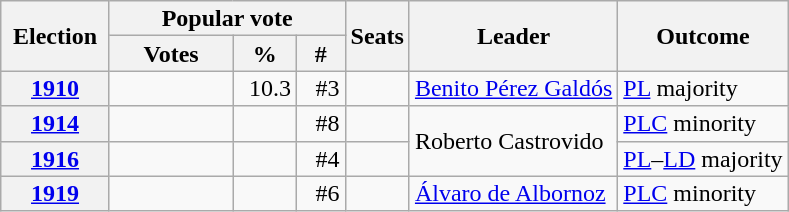<table class="wikitable" style="text-align:right; font-size:100%; line-height:16px;">
<tr>
<th rowspan="2" width="65">Election</th>
<th colspan="3">Popular vote</th>
<th rowspan="2">Seats</th>
<th rowspan="2">Leader</th>
<th rowspan="2">Outcome</th>
</tr>
<tr>
<th width="75">Votes</th>
<th width="35">%</th>
<th width="25">#</th>
</tr>
<tr>
<th><a href='#'>1910</a></th>
<td></td>
<td>10.3</td>
<td>#3</td>
<td></td>
<td align="left"><a href='#'>Benito Pérez Galdós</a></td>
<td align="left"><a href='#'>PL</a> majority</td>
</tr>
<tr>
<th><a href='#'>1914</a></th>
<td></td>
<td></td>
<td>#8</td>
<td></td>
<td align="left" rowspan="2">Roberto Castrovido</td>
<td align="left"><a href='#'>PLC</a> minority</td>
</tr>
<tr>
<th><a href='#'>1916</a></th>
<td></td>
<td></td>
<td>#4</td>
<td></td>
<td align="left"><a href='#'>PL</a>–<a href='#'>LD</a> majority</td>
</tr>
<tr>
<th><a href='#'>1919</a></th>
<td></td>
<td></td>
<td>#6</td>
<td></td>
<td align="left"><a href='#'>Álvaro de Albornoz</a></td>
<td align="left"><a href='#'>PLC</a> minority</td>
</tr>
</table>
